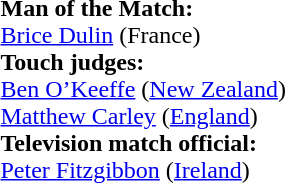<table style="width:100%">
<tr>
<td><br><strong>Man of the Match:</strong>
<br><a href='#'>Brice Dulin</a> (France)<br><strong>Touch judges:</strong>
<br><a href='#'>Ben O’Keeffe</a> (<a href='#'>New Zealand</a>)
<br><a href='#'>Matthew Carley</a> (<a href='#'>England</a>)
<br><strong>Television match official:</strong>
<br><a href='#'>Peter Fitzgibbon</a> (<a href='#'>Ireland</a>)</td>
</tr>
</table>
